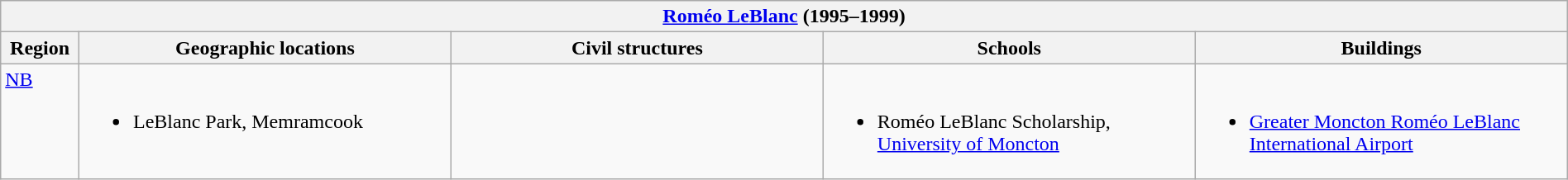<table class="wikitable" width="100%">
<tr>
<th colspan="5"><a href='#'>Roméo LeBlanc</a> (1995–1999)</th>
</tr>
<tr>
<th width="5%">Region</th>
<th width="23.75%">Geographic locations</th>
<th width="23.75%">Civil structures</th>
<th width="23.75%">Schools</th>
<th width="23.75%">Buildings</th>
</tr>
<tr>
<td align=left valign=top> <a href='#'>NB</a></td>
<td align=left valign=top><br><ul><li>LeBlanc Park, Memramcook</li></ul></td>
<td></td>
<td align=left valign=top><br><ul><li>Roméo LeBlanc Scholarship, <a href='#'>University of Moncton</a></li></ul></td>
<td align=left valign=top><br><ul><li><a href='#'>Greater Moncton Roméo LeBlanc International Airport</a></li></ul></td>
</tr>
</table>
